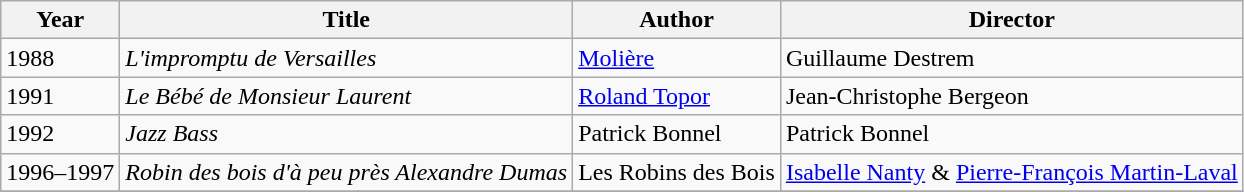<table class="wikitable">
<tr>
<th>Year</th>
<th>Title</th>
<th>Author</th>
<th>Director</th>
</tr>
<tr>
<td>1988</td>
<td><em>L'impromptu de Versailles</em></td>
<td><a href='#'>Molière</a></td>
<td>Guillaume Destrem</td>
</tr>
<tr>
<td>1991</td>
<td><em>Le Bébé de Monsieur Laurent</em></td>
<td><a href='#'>Roland Topor</a></td>
<td>Jean-Christophe Bergeon</td>
</tr>
<tr>
<td>1992</td>
<td><em>Jazz Bass</em></td>
<td>Patrick Bonnel</td>
<td>Patrick Bonnel</td>
</tr>
<tr>
<td>1996–1997</td>
<td><em>Robin des bois d'à peu près Alexandre Dumas</em></td>
<td>Les Robins des Bois</td>
<td><a href='#'>Isabelle Nanty</a> & <a href='#'>Pierre-François Martin-Laval</a></td>
</tr>
<tr>
</tr>
</table>
